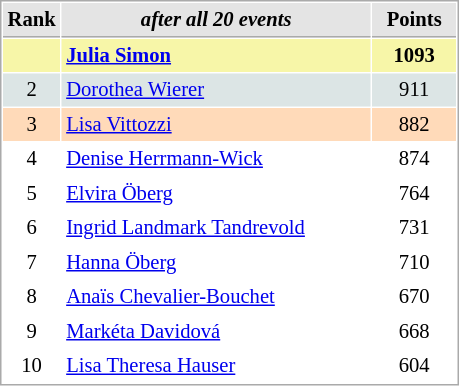<table cellspacing="1" cellpadding="3" style="border:1px solid #AAAAAA;font-size:86%">
<tr style="background-color: #E4E4E4;">
<th style="border-bottom:1px solid #AAAAAA; width: 10px;">Rank</th>
<th style="border-bottom:1px solid #AAAAAA; width: 200px;"><em>after all 20 events</em></th>
<th style="border-bottom:1px solid #AAAAAA; width: 50px;">Points</th>
</tr>
<tr style="background:#f7f6a8;">
<td style="text-align:center"></td>
<td> <strong><a href='#'>Julia Simon</a></strong></td>
<td align=center><strong>1093</strong></td>
</tr>
<tr style="background:#dce5e5;">
<td align=center>2</td>
<td> <a href='#'>Dorothea Wierer</a></td>
<td align=center>911</td>
</tr>
<tr style="background:#ffdab9;">
<td align=center>3</td>
<td> <a href='#'>Lisa Vittozzi</a></td>
<td align=center>882</td>
</tr>
<tr>
<td align=center>4</td>
<td> <a href='#'>Denise Herrmann-Wick</a></td>
<td align=center>874</td>
</tr>
<tr>
<td align=center>5</td>
<td> <a href='#'>Elvira Öberg</a></td>
<td align=center>764</td>
</tr>
<tr>
<td align=center>6</td>
<td> <a href='#'>Ingrid Landmark Tandrevold</a></td>
<td align=center>731</td>
</tr>
<tr>
<td align=center>7</td>
<td> <a href='#'>Hanna Öberg</a></td>
<td align=center>710</td>
</tr>
<tr>
<td align=center>8</td>
<td> <a href='#'>Anaïs Chevalier-Bouchet</a></td>
<td align=center>670</td>
</tr>
<tr>
<td align=center>9</td>
<td> <a href='#'>Markéta Davidová</a></td>
<td align=center>668</td>
</tr>
<tr>
<td align=center>10</td>
<td> <a href='#'>Lisa Theresa Hauser</a></td>
<td align=center>604</td>
</tr>
</table>
